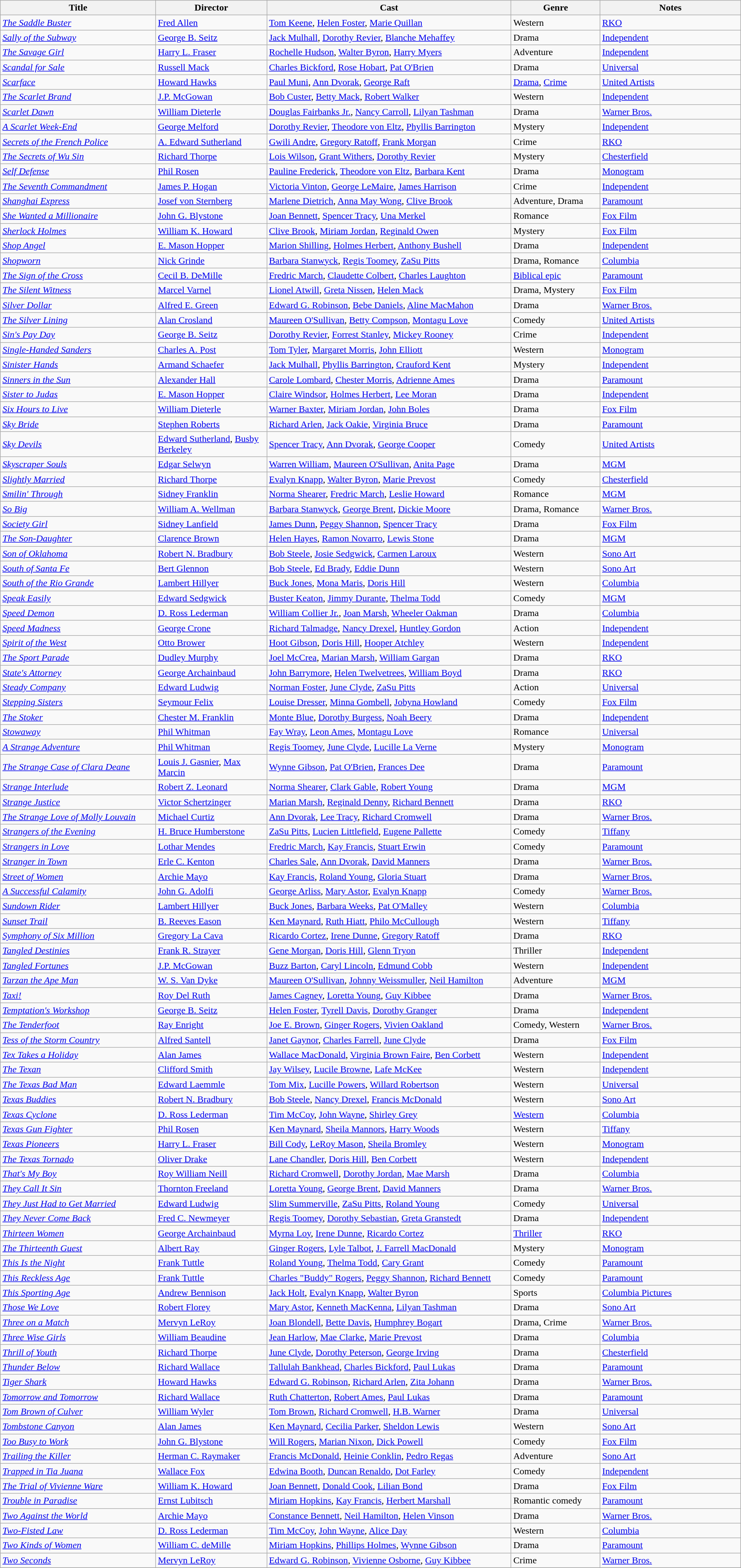<table class="wikitable" style="width:100%;">
<tr>
<th style="width:21%;">Title</th>
<th style="width:15%;">Director</th>
<th style="width:33%;">Cast</th>
<th style="width:12%;">Genre</th>
<th style="width:19%;">Notes</th>
</tr>
<tr>
<td><em><a href='#'>The Saddle Buster</a></em></td>
<td><a href='#'>Fred Allen</a></td>
<td><a href='#'>Tom Keene</a>, <a href='#'>Helen Foster</a>, <a href='#'>Marie Quillan</a></td>
<td>Western</td>
<td><a href='#'>RKO</a></td>
</tr>
<tr>
<td><em><a href='#'>Sally of the Subway</a></em></td>
<td><a href='#'>George B. Seitz</a></td>
<td><a href='#'>Jack Mulhall</a>, <a href='#'>Dorothy Revier</a>, <a href='#'>Blanche Mehaffey</a></td>
<td>Drama</td>
<td><a href='#'>Independent</a></td>
</tr>
<tr>
<td><em><a href='#'>The Savage Girl</a></em></td>
<td><a href='#'>Harry L. Fraser</a></td>
<td><a href='#'>Rochelle Hudson</a>, <a href='#'>Walter Byron</a>, <a href='#'>Harry Myers</a></td>
<td>Adventure</td>
<td><a href='#'>Independent</a></td>
</tr>
<tr>
<td><em><a href='#'>Scandal for Sale</a></em></td>
<td><a href='#'>Russell Mack</a></td>
<td><a href='#'>Charles Bickford</a>, <a href='#'>Rose Hobart</a>, <a href='#'>Pat O'Brien</a></td>
<td>Drama</td>
<td><a href='#'>Universal</a></td>
</tr>
<tr>
<td><em><a href='#'>Scarface</a></em></td>
<td><a href='#'>Howard Hawks</a></td>
<td><a href='#'>Paul Muni</a>, <a href='#'>Ann Dvorak</a>, <a href='#'>George Raft</a></td>
<td><a href='#'>Drama</a>, <a href='#'>Crime</a></td>
<td><a href='#'>United Artists</a></td>
</tr>
<tr>
<td><em><a href='#'>The Scarlet Brand</a></em></td>
<td><a href='#'>J.P. McGowan</a></td>
<td><a href='#'>Bob Custer</a>, <a href='#'>Betty Mack</a>, <a href='#'>Robert Walker</a></td>
<td>Western</td>
<td><a href='#'>Independent</a></td>
</tr>
<tr>
<td><em><a href='#'>Scarlet Dawn</a></em></td>
<td><a href='#'>William Dieterle</a></td>
<td><a href='#'>Douglas Fairbanks Jr.</a>, <a href='#'>Nancy Carroll</a>, <a href='#'>Lilyan Tashman</a></td>
<td>Drama</td>
<td><a href='#'>Warner Bros.</a></td>
</tr>
<tr>
<td><em><a href='#'>A Scarlet Week-End</a></em></td>
<td><a href='#'>George Melford</a></td>
<td><a href='#'>Dorothy Revier</a>, <a href='#'>Theodore von Eltz</a>, <a href='#'>Phyllis Barrington</a></td>
<td>Mystery</td>
<td><a href='#'>Independent</a></td>
</tr>
<tr>
<td><em><a href='#'>Secrets of the French Police</a></em></td>
<td><a href='#'>A. Edward Sutherland</a></td>
<td><a href='#'>Gwili Andre</a>, <a href='#'>Gregory Ratoff</a>, <a href='#'>Frank Morgan</a></td>
<td>Crime</td>
<td><a href='#'>RKO</a></td>
</tr>
<tr>
<td><em><a href='#'>The Secrets of Wu Sin</a></em></td>
<td><a href='#'>Richard Thorpe</a></td>
<td><a href='#'>Lois Wilson</a>, <a href='#'>Grant Withers</a>, <a href='#'>Dorothy Revier</a></td>
<td>Mystery</td>
<td><a href='#'>Chesterfield</a></td>
</tr>
<tr>
<td><em><a href='#'>Self Defense</a></em></td>
<td><a href='#'>Phil Rosen</a></td>
<td><a href='#'>Pauline Frederick</a>, <a href='#'>Theodore von Eltz</a>, <a href='#'>Barbara Kent</a></td>
<td>Drama</td>
<td><a href='#'>Monogram</a></td>
</tr>
<tr>
<td><em><a href='#'>The Seventh Commandment</a></em></td>
<td><a href='#'>James P. Hogan</a></td>
<td><a href='#'>Victoria Vinton</a>, <a href='#'>George LeMaire</a>, <a href='#'>James Harrison</a></td>
<td>Crime</td>
<td><a href='#'>Independent</a></td>
</tr>
<tr>
<td><em><a href='#'>Shanghai Express</a></em></td>
<td><a href='#'>Josef von Sternberg</a></td>
<td><a href='#'>Marlene Dietrich</a>, <a href='#'>Anna May Wong</a>, <a href='#'>Clive Brook</a></td>
<td>Adventure, Drama</td>
<td><a href='#'>Paramount</a></td>
</tr>
<tr>
<td><em><a href='#'>She Wanted a Millionaire</a></em></td>
<td><a href='#'>John G. Blystone</a></td>
<td><a href='#'>Joan Bennett</a>, <a href='#'>Spencer Tracy</a>, <a href='#'>Una Merkel</a></td>
<td>Romance</td>
<td><a href='#'>Fox Film</a></td>
</tr>
<tr>
<td><em><a href='#'>Sherlock Holmes</a></em></td>
<td><a href='#'>William K. Howard</a></td>
<td><a href='#'>Clive Brook</a>, <a href='#'>Miriam Jordan</a>, <a href='#'>Reginald Owen</a></td>
<td>Mystery</td>
<td><a href='#'>Fox Film</a></td>
</tr>
<tr>
<td><em><a href='#'>Shop Angel</a></em></td>
<td><a href='#'>E. Mason Hopper</a></td>
<td><a href='#'>Marion Shilling</a>, <a href='#'>Holmes Herbert</a>, <a href='#'>Anthony Bushell</a></td>
<td>Drama</td>
<td><a href='#'>Independent</a></td>
</tr>
<tr>
<td><em><a href='#'>Shopworn</a></em></td>
<td><a href='#'>Nick Grinde</a></td>
<td><a href='#'>Barbara Stanwyck</a>, <a href='#'>Regis Toomey</a>, <a href='#'>ZaSu Pitts</a></td>
<td>Drama, Romance</td>
<td><a href='#'>Columbia</a></td>
</tr>
<tr>
<td><em><a href='#'>The Sign of the Cross</a></em></td>
<td><a href='#'>Cecil B. DeMille</a></td>
<td><a href='#'>Fredric March</a>, <a href='#'>Claudette Colbert</a>, <a href='#'>Charles Laughton</a></td>
<td><a href='#'>Biblical epic</a></td>
<td><a href='#'>Paramount</a></td>
</tr>
<tr>
<td><em><a href='#'>The Silent Witness</a></em></td>
<td><a href='#'>Marcel Varnel</a></td>
<td><a href='#'>Lionel Atwill</a>, <a href='#'>Greta Nissen</a>, <a href='#'>Helen Mack</a></td>
<td>Drama, Mystery</td>
<td><a href='#'>Fox Film</a></td>
</tr>
<tr>
<td><em><a href='#'>Silver Dollar</a></em></td>
<td><a href='#'>Alfred E. Green</a></td>
<td><a href='#'>Edward G. Robinson</a>, <a href='#'>Bebe Daniels</a>, <a href='#'>Aline MacMahon</a></td>
<td>Drama</td>
<td><a href='#'>Warner Bros.</a></td>
</tr>
<tr>
<td><em><a href='#'>The Silver Lining</a></em></td>
<td><a href='#'>Alan Crosland</a></td>
<td><a href='#'>Maureen O'Sullivan</a>, <a href='#'>Betty Compson</a>, <a href='#'>Montagu Love</a></td>
<td>Comedy</td>
<td><a href='#'>United Artists</a></td>
</tr>
<tr>
<td><em><a href='#'>Sin's Pay Day</a></em></td>
<td><a href='#'>George B. Seitz</a></td>
<td><a href='#'>Dorothy Revier</a>, <a href='#'>Forrest Stanley</a>, <a href='#'>Mickey Rooney</a></td>
<td>Crime</td>
<td><a href='#'>Independent</a></td>
</tr>
<tr>
<td><em><a href='#'>Single-Handed Sanders</a></em></td>
<td><a href='#'>Charles A. Post</a></td>
<td><a href='#'>Tom Tyler</a>, <a href='#'>Margaret Morris</a>, <a href='#'>John Elliott</a></td>
<td>Western</td>
<td><a href='#'>Monogram</a></td>
</tr>
<tr>
<td><em><a href='#'>Sinister Hands</a></em></td>
<td><a href='#'>Armand Schaefer</a></td>
<td><a href='#'>Jack Mulhall</a>, <a href='#'>Phyllis Barrington</a>, <a href='#'>Crauford Kent</a></td>
<td>Mystery</td>
<td><a href='#'>Independent</a></td>
</tr>
<tr>
<td><em><a href='#'>Sinners in the Sun</a></em></td>
<td><a href='#'>Alexander Hall</a></td>
<td><a href='#'>Carole Lombard</a>, <a href='#'>Chester Morris</a>, <a href='#'>Adrienne Ames</a></td>
<td>Drama</td>
<td><a href='#'>Paramount</a></td>
</tr>
<tr>
<td><em><a href='#'>Sister to Judas</a></em></td>
<td><a href='#'>E. Mason Hopper</a></td>
<td><a href='#'>Claire Windsor</a>, <a href='#'>Holmes Herbert</a>, <a href='#'>Lee Moran</a></td>
<td>Drama</td>
<td><a href='#'>Independent</a></td>
</tr>
<tr>
<td><em><a href='#'>Six Hours to Live</a></em></td>
<td><a href='#'>William Dieterle</a></td>
<td><a href='#'>Warner Baxter</a>, <a href='#'>Miriam Jordan</a>, <a href='#'>John Boles</a></td>
<td>Drama</td>
<td><a href='#'>Fox Film</a></td>
</tr>
<tr>
<td><em><a href='#'>Sky Bride</a></em></td>
<td><a href='#'>Stephen Roberts</a></td>
<td><a href='#'>Richard Arlen</a>, <a href='#'>Jack Oakie</a>, <a href='#'>Virginia Bruce</a></td>
<td>Drama</td>
<td><a href='#'>Paramount</a></td>
</tr>
<tr>
<td><em><a href='#'>Sky Devils</a></em></td>
<td><a href='#'>Edward Sutherland</a>, <a href='#'>Busby Berkeley</a></td>
<td><a href='#'>Spencer Tracy</a>, <a href='#'>Ann Dvorak</a>, <a href='#'>George Cooper</a></td>
<td>Comedy</td>
<td><a href='#'>United Artists</a></td>
</tr>
<tr>
<td><em><a href='#'>Skyscraper Souls</a></em></td>
<td><a href='#'>Edgar Selwyn</a></td>
<td><a href='#'>Warren William</a>, <a href='#'>Maureen O'Sullivan</a>, <a href='#'>Anita Page</a></td>
<td>Drama</td>
<td><a href='#'>MGM</a></td>
</tr>
<tr>
<td><em><a href='#'>Slightly Married</a></em></td>
<td><a href='#'>Richard Thorpe</a></td>
<td><a href='#'>Evalyn Knapp</a>, <a href='#'>Walter Byron</a>, <a href='#'>Marie Prevost</a></td>
<td>Comedy</td>
<td><a href='#'>Chesterfield</a></td>
</tr>
<tr>
<td><em><a href='#'>Smilin' Through</a></em></td>
<td><a href='#'>Sidney Franklin</a></td>
<td><a href='#'>Norma Shearer</a>, <a href='#'>Fredric March</a>, <a href='#'>Leslie Howard</a></td>
<td>Romance</td>
<td><a href='#'>MGM</a></td>
</tr>
<tr>
<td><em><a href='#'>So Big</a></em></td>
<td><a href='#'>William A. Wellman</a></td>
<td><a href='#'>Barbara Stanwyck</a>, <a href='#'>George Brent</a>, <a href='#'>Dickie Moore</a></td>
<td>Drama, Romance</td>
<td><a href='#'>Warner Bros.</a></td>
</tr>
<tr>
<td><em><a href='#'>Society Girl</a></em></td>
<td><a href='#'>Sidney Lanfield</a></td>
<td><a href='#'>James Dunn</a>, <a href='#'>Peggy Shannon</a>, <a href='#'>Spencer Tracy</a></td>
<td>Drama</td>
<td><a href='#'>Fox Film</a></td>
</tr>
<tr>
<td><em><a href='#'>The Son-Daughter</a></em></td>
<td><a href='#'>Clarence Brown</a></td>
<td><a href='#'>Helen Hayes</a>, <a href='#'>Ramon Novarro</a>, <a href='#'>Lewis Stone</a></td>
<td>Drama</td>
<td><a href='#'>MGM</a></td>
</tr>
<tr>
<td><em><a href='#'>Son of Oklahoma</a></em></td>
<td><a href='#'>Robert N. Bradbury</a></td>
<td><a href='#'>Bob Steele</a>, <a href='#'>Josie Sedgwick</a>, <a href='#'>Carmen Laroux</a></td>
<td>Western</td>
<td><a href='#'>Sono Art</a></td>
</tr>
<tr>
<td><em><a href='#'>South of Santa Fe</a></em></td>
<td><a href='#'>Bert Glennon</a></td>
<td><a href='#'>Bob Steele</a>, <a href='#'>Ed Brady</a>, <a href='#'>Eddie Dunn</a></td>
<td>Western</td>
<td><a href='#'>Sono Art</a></td>
</tr>
<tr>
<td><em><a href='#'>South of the Rio Grande</a></em></td>
<td><a href='#'>Lambert Hillyer</a></td>
<td><a href='#'>Buck Jones</a>, <a href='#'>Mona Maris</a>, <a href='#'>Doris Hill</a></td>
<td>Western</td>
<td><a href='#'>Columbia</a></td>
</tr>
<tr>
<td><em><a href='#'>Speak Easily</a></em></td>
<td><a href='#'>Edward Sedgwick</a></td>
<td><a href='#'>Buster Keaton</a>, <a href='#'>Jimmy Durante</a>, <a href='#'>Thelma Todd</a></td>
<td>Comedy</td>
<td><a href='#'>MGM</a></td>
</tr>
<tr>
<td><em><a href='#'>Speed Demon</a></em></td>
<td><a href='#'>D. Ross Lederman</a></td>
<td><a href='#'>William Collier Jr.</a>, <a href='#'>Joan Marsh</a>, <a href='#'>Wheeler Oakman</a></td>
<td>Drama</td>
<td><a href='#'>Columbia</a></td>
</tr>
<tr>
<td><em><a href='#'>Speed Madness</a></em></td>
<td><a href='#'>George Crone</a></td>
<td><a href='#'>Richard Talmadge</a>, <a href='#'>Nancy Drexel</a>, <a href='#'>Huntley Gordon</a></td>
<td>Action</td>
<td><a href='#'>Independent</a></td>
</tr>
<tr>
<td><em><a href='#'>Spirit of the West</a></em></td>
<td><a href='#'>Otto Brower</a></td>
<td><a href='#'>Hoot Gibson</a>, <a href='#'>Doris Hill</a>, <a href='#'>Hooper Atchley</a></td>
<td>Western</td>
<td><a href='#'>Independent</a></td>
</tr>
<tr>
<td><em><a href='#'>The Sport Parade</a></em></td>
<td><a href='#'>Dudley Murphy</a></td>
<td><a href='#'>Joel McCrea</a>, <a href='#'>Marian Marsh</a>, <a href='#'>William Gargan</a></td>
<td>Drama</td>
<td><a href='#'>RKO</a></td>
</tr>
<tr>
<td><em><a href='#'>State's Attorney</a></em></td>
<td><a href='#'>George Archainbaud</a></td>
<td><a href='#'>John Barrymore</a>, <a href='#'>Helen Twelvetrees</a>, <a href='#'>William Boyd</a></td>
<td>Drama</td>
<td><a href='#'>RKO</a></td>
</tr>
<tr>
<td><em><a href='#'>Steady Company</a></em></td>
<td><a href='#'>Edward Ludwig</a></td>
<td><a href='#'>Norman Foster</a>, <a href='#'>June Clyde</a>, <a href='#'>ZaSu Pitts</a></td>
<td>Action</td>
<td><a href='#'>Universal</a></td>
</tr>
<tr>
<td><em><a href='#'>Stepping Sisters</a></em></td>
<td><a href='#'>Seymour Felix</a></td>
<td><a href='#'>Louise Dresser</a>, <a href='#'>Minna Gombell</a>, <a href='#'>Jobyna Howland</a></td>
<td>Comedy</td>
<td><a href='#'>Fox Film</a></td>
</tr>
<tr>
<td><em><a href='#'>The Stoker</a></em></td>
<td><a href='#'>Chester M. Franklin</a></td>
<td><a href='#'>Monte Blue</a>, <a href='#'>Dorothy Burgess</a>, <a href='#'>Noah Beery</a></td>
<td>Drama</td>
<td><a href='#'>Independent</a></td>
</tr>
<tr>
<td><em><a href='#'>Stowaway</a></em></td>
<td><a href='#'>Phil Whitman</a></td>
<td><a href='#'>Fay Wray</a>, <a href='#'>Leon Ames</a>, <a href='#'>Montagu Love</a></td>
<td>Romance</td>
<td><a href='#'>Universal</a></td>
</tr>
<tr>
<td><em><a href='#'>A Strange Adventure</a></em></td>
<td><a href='#'>Phil Whitman</a></td>
<td><a href='#'>Regis Toomey</a>, <a href='#'>June Clyde</a>, <a href='#'>Lucille La Verne</a></td>
<td>Mystery</td>
<td><a href='#'>Monogram</a></td>
</tr>
<tr>
<td><em><a href='#'>The Strange Case of Clara Deane</a></em></td>
<td><a href='#'>Louis J. Gasnier</a>, <a href='#'>Max Marcin</a></td>
<td><a href='#'>Wynne Gibson</a>, <a href='#'>Pat O'Brien</a>, <a href='#'>Frances Dee</a></td>
<td>Drama</td>
<td><a href='#'>Paramount</a></td>
</tr>
<tr>
<td><em><a href='#'>Strange Interlude</a></em></td>
<td><a href='#'>Robert Z. Leonard</a></td>
<td><a href='#'>Norma Shearer</a>, <a href='#'>Clark Gable</a>, <a href='#'>Robert Young</a></td>
<td>Drama</td>
<td><a href='#'>MGM</a></td>
</tr>
<tr>
<td><em><a href='#'>Strange Justice</a></em></td>
<td><a href='#'>Victor Schertzinger</a></td>
<td><a href='#'>Marian Marsh</a>, <a href='#'>Reginald Denny</a>, <a href='#'>Richard Bennett</a></td>
<td>Drama</td>
<td><a href='#'>RKO</a></td>
</tr>
<tr>
<td><em><a href='#'>The Strange Love of Molly Louvain</a></em></td>
<td><a href='#'>Michael Curtiz</a></td>
<td><a href='#'>Ann Dvorak</a>, <a href='#'>Lee Tracy</a>, <a href='#'>Richard Cromwell</a></td>
<td>Drama</td>
<td><a href='#'>Warner Bros.</a></td>
</tr>
<tr>
<td><em><a href='#'>Strangers of the Evening</a></em></td>
<td><a href='#'>H. Bruce Humberstone</a></td>
<td><a href='#'>ZaSu Pitts</a>, <a href='#'>Lucien Littlefield</a>, <a href='#'>Eugene Pallette</a></td>
<td>Comedy</td>
<td><a href='#'>Tiffany</a></td>
</tr>
<tr>
<td><em><a href='#'>Strangers in Love</a></em></td>
<td><a href='#'>Lothar Mendes</a></td>
<td><a href='#'>Fredric March</a>, <a href='#'>Kay Francis</a>, <a href='#'>Stuart Erwin</a></td>
<td>Comedy</td>
<td><a href='#'>Paramount</a></td>
</tr>
<tr>
<td><em><a href='#'>Stranger in Town</a></em></td>
<td><a href='#'>Erle C. Kenton</a></td>
<td><a href='#'>Charles Sale</a>, <a href='#'>Ann Dvorak</a>, <a href='#'>David Manners</a></td>
<td>Drama</td>
<td><a href='#'>Warner Bros.</a></td>
</tr>
<tr>
<td><em><a href='#'>Street of Women</a></em></td>
<td><a href='#'>Archie Mayo</a></td>
<td><a href='#'>Kay Francis</a>, <a href='#'>Roland Young</a>, <a href='#'>Gloria Stuart</a></td>
<td>Drama</td>
<td><a href='#'>Warner Bros.</a></td>
</tr>
<tr>
<td><em><a href='#'>A Successful Calamity</a></em></td>
<td><a href='#'>John G. Adolfi</a></td>
<td><a href='#'>George Arliss</a>, <a href='#'>Mary Astor</a>, <a href='#'>Evalyn Knapp</a></td>
<td>Comedy</td>
<td><a href='#'>Warner Bros.</a></td>
</tr>
<tr>
<td><em><a href='#'>Sundown Rider</a></em></td>
<td><a href='#'>Lambert Hillyer</a></td>
<td><a href='#'>Buck Jones</a>, <a href='#'>Barbara Weeks</a>, <a href='#'>Pat O'Malley</a></td>
<td>Western</td>
<td><a href='#'>Columbia</a></td>
</tr>
<tr>
<td><em><a href='#'>Sunset Trail</a></em></td>
<td><a href='#'>B. Reeves Eason</a></td>
<td><a href='#'>Ken Maynard</a>, <a href='#'>Ruth Hiatt</a>, <a href='#'>Philo McCullough</a></td>
<td>Western</td>
<td><a href='#'>Tiffany</a></td>
</tr>
<tr>
<td><em><a href='#'>Symphony of Six Million</a></em></td>
<td><a href='#'>Gregory La Cava</a></td>
<td><a href='#'>Ricardo Cortez</a>, <a href='#'>Irene Dunne</a>, <a href='#'>Gregory Ratoff</a></td>
<td>Drama</td>
<td><a href='#'>RKO</a></td>
</tr>
<tr>
<td><em><a href='#'>Tangled Destinies</a></em></td>
<td><a href='#'>Frank R. Strayer</a></td>
<td><a href='#'>Gene Morgan</a>, <a href='#'>Doris Hill</a>, <a href='#'>Glenn Tryon</a></td>
<td>Thriller</td>
<td><a href='#'>Independent</a></td>
</tr>
<tr>
<td><em><a href='#'>Tangled Fortunes</a></em></td>
<td><a href='#'>J.P. McGowan</a></td>
<td><a href='#'>Buzz Barton</a>, <a href='#'>Caryl Lincoln</a>, <a href='#'>Edmund Cobb</a></td>
<td>Western</td>
<td><a href='#'>Independent</a></td>
</tr>
<tr>
<td><em><a href='#'>Tarzan the Ape Man</a></em></td>
<td><a href='#'>W. S. Van Dyke</a></td>
<td><a href='#'>Maureen O'Sullivan</a>, <a href='#'>Johnny Weissmuller</a>, <a href='#'>Neil Hamilton</a></td>
<td>Adventure</td>
<td><a href='#'>MGM</a></td>
</tr>
<tr>
<td><em><a href='#'>Taxi!</a></em></td>
<td><a href='#'>Roy Del Ruth</a></td>
<td><a href='#'>James Cagney</a>, <a href='#'>Loretta Young</a>, <a href='#'>Guy Kibbee</a></td>
<td>Drama</td>
<td><a href='#'>Warner Bros.</a></td>
</tr>
<tr>
<td><em><a href='#'>Temptation's Workshop</a></em></td>
<td><a href='#'>George B. Seitz</a></td>
<td><a href='#'>Helen Foster</a>, <a href='#'>Tyrell Davis</a>, <a href='#'>Dorothy Granger</a></td>
<td>Drama</td>
<td><a href='#'>Independent</a></td>
</tr>
<tr>
<td><em><a href='#'>The Tenderfoot</a></em></td>
<td><a href='#'>Ray Enright</a></td>
<td><a href='#'>Joe E. Brown</a>, <a href='#'>Ginger Rogers</a>, <a href='#'>Vivien Oakland</a></td>
<td>Comedy, Western</td>
<td><a href='#'>Warner Bros.</a></td>
</tr>
<tr>
<td><em><a href='#'>Tess of the Storm Country</a></em></td>
<td><a href='#'>Alfred Santell</a></td>
<td><a href='#'>Janet Gaynor</a>, <a href='#'>Charles Farrell</a>, <a href='#'>June Clyde</a></td>
<td>Drama</td>
<td><a href='#'>Fox Film</a></td>
</tr>
<tr>
<td><em><a href='#'>Tex Takes a Holiday</a></em></td>
<td><a href='#'>Alan James</a></td>
<td><a href='#'>Wallace MacDonald</a>, <a href='#'>Virginia Brown Faire</a>, <a href='#'>Ben Corbett</a></td>
<td>Western</td>
<td><a href='#'>Independent</a></td>
</tr>
<tr>
<td><em><a href='#'>The Texan</a></em></td>
<td><a href='#'>Clifford Smith</a></td>
<td><a href='#'>Jay Wilsey</a>, <a href='#'>Lucile Browne</a>, <a href='#'>Lafe McKee</a></td>
<td>Western</td>
<td><a href='#'>Independent</a></td>
</tr>
<tr>
<td><em><a href='#'>The Texas Bad Man</a></em></td>
<td><a href='#'>Edward Laemmle</a></td>
<td><a href='#'>Tom Mix</a>, <a href='#'>Lucille Powers</a>, <a href='#'>Willard Robertson</a></td>
<td>Western</td>
<td><a href='#'>Universal</a></td>
</tr>
<tr>
<td><em><a href='#'>Texas Buddies</a></em></td>
<td><a href='#'>Robert N. Bradbury</a></td>
<td><a href='#'>Bob Steele</a>, <a href='#'>Nancy Drexel</a>, <a href='#'>Francis McDonald</a></td>
<td>Western</td>
<td><a href='#'>Sono Art</a></td>
</tr>
<tr>
<td><em><a href='#'>Texas Cyclone</a></em></td>
<td><a href='#'>D. Ross Lederman</a></td>
<td><a href='#'>Tim McCoy</a>, <a href='#'>John Wayne</a>, <a href='#'>Shirley Grey</a></td>
<td><a href='#'>Western</a></td>
<td><a href='#'>Columbia</a></td>
</tr>
<tr>
<td><em><a href='#'>Texas Gun Fighter</a></em></td>
<td><a href='#'>Phil Rosen</a></td>
<td><a href='#'>Ken Maynard</a>, <a href='#'>Sheila Mannors</a>, <a href='#'>Harry Woods</a></td>
<td>Western</td>
<td><a href='#'>Tiffany</a></td>
</tr>
<tr>
<td><em><a href='#'>Texas Pioneers </a></em></td>
<td><a href='#'>Harry L. Fraser</a></td>
<td><a href='#'>Bill Cody</a>, <a href='#'>LeRoy Mason</a>, <a href='#'>Sheila Bromley</a></td>
<td>Western</td>
<td><a href='#'>Monogram</a></td>
</tr>
<tr>
<td><em><a href='#'>The Texas Tornado</a></em></td>
<td><a href='#'>Oliver Drake</a></td>
<td><a href='#'>Lane Chandler</a>, <a href='#'>Doris Hill</a>, <a href='#'>Ben Corbett</a></td>
<td>Western</td>
<td><a href='#'>Independent</a></td>
</tr>
<tr>
<td><em><a href='#'>That's My Boy</a></em></td>
<td><a href='#'>Roy William Neill</a></td>
<td><a href='#'>Richard Cromwell</a>, <a href='#'>Dorothy Jordan</a>, <a href='#'>Mae Marsh</a></td>
<td>Drama</td>
<td><a href='#'>Columbia</a></td>
</tr>
<tr>
<td><em><a href='#'>They Call It Sin</a></em></td>
<td><a href='#'>Thornton Freeland</a></td>
<td><a href='#'>Loretta Young</a>, <a href='#'>George Brent</a>, <a href='#'>David Manners</a></td>
<td>Drama</td>
<td><a href='#'>Warner Bros.</a></td>
</tr>
<tr>
<td><em><a href='#'>They Just Had to Get Married</a></em></td>
<td><a href='#'>Edward Ludwig</a></td>
<td><a href='#'>Slim Summerville</a>, <a href='#'>ZaSu Pitts</a>, <a href='#'>Roland Young</a></td>
<td>Comedy</td>
<td><a href='#'>Universal</a></td>
</tr>
<tr>
<td><em><a href='#'>They Never Come Back</a></em></td>
<td><a href='#'>Fred C. Newmeyer</a></td>
<td><a href='#'>Regis Toomey</a>, <a href='#'>Dorothy Sebastian</a>, <a href='#'>Greta Granstedt</a></td>
<td>Drama</td>
<td><a href='#'>Independent</a></td>
</tr>
<tr>
<td><em><a href='#'>Thirteen Women</a></em></td>
<td><a href='#'>George Archainbaud</a></td>
<td><a href='#'>Myrna Loy</a>, <a href='#'>Irene Dunne</a>, <a href='#'>Ricardo Cortez</a></td>
<td><a href='#'>Thriller</a></td>
<td><a href='#'>RKO</a></td>
</tr>
<tr>
<td><em><a href='#'>The Thirteenth Guest</a></em></td>
<td><a href='#'>Albert Ray</a></td>
<td><a href='#'>Ginger Rogers</a>, <a href='#'>Lyle Talbot</a>, <a href='#'>J. Farrell MacDonald</a></td>
<td>Mystery</td>
<td><a href='#'>Monogram</a></td>
</tr>
<tr>
<td><em><a href='#'>This Is the Night</a></em></td>
<td><a href='#'>Frank Tuttle</a></td>
<td><a href='#'>Roland Young</a>, <a href='#'>Thelma Todd</a>, <a href='#'>Cary Grant</a></td>
<td>Comedy</td>
<td><a href='#'>Paramount</a></td>
</tr>
<tr>
<td><em><a href='#'>This Reckless Age</a></em></td>
<td><a href='#'>Frank Tuttle</a></td>
<td><a href='#'>Charles "Buddy" Rogers</a>, <a href='#'>Peggy Shannon</a>, <a href='#'>Richard Bennett</a></td>
<td>Comedy</td>
<td><a href='#'>Paramount</a></td>
</tr>
<tr>
<td><em><a href='#'>This Sporting Age</a></em></td>
<td><a href='#'>Andrew Bennison</a></td>
<td><a href='#'>Jack Holt</a>, <a href='#'>Evalyn Knapp</a>, <a href='#'>Walter Byron</a></td>
<td>Sports</td>
<td><a href='#'>Columbia Pictures</a></td>
</tr>
<tr>
<td><em><a href='#'>Those We Love</a></em></td>
<td><a href='#'>Robert Florey</a></td>
<td><a href='#'>Mary Astor</a>, <a href='#'>Kenneth MacKenna</a>, <a href='#'>Lilyan Tashman</a></td>
<td>Drama</td>
<td><a href='#'>Sono Art</a></td>
</tr>
<tr>
<td><em><a href='#'>Three on a Match</a></em></td>
<td><a href='#'>Mervyn LeRoy</a></td>
<td><a href='#'>Joan Blondell</a>, <a href='#'>Bette Davis</a>, <a href='#'>Humphrey Bogart</a></td>
<td>Drama, Crime</td>
<td><a href='#'>Warner Bros.</a></td>
</tr>
<tr>
<td><em><a href='#'>Three Wise Girls</a></em></td>
<td><a href='#'>William Beaudine</a></td>
<td><a href='#'>Jean Harlow</a>, <a href='#'>Mae Clarke</a>, <a href='#'>Marie Prevost</a></td>
<td>Drama</td>
<td><a href='#'>Columbia</a></td>
</tr>
<tr>
<td><em><a href='#'>Thrill of Youth</a></em></td>
<td><a href='#'>Richard Thorpe</a></td>
<td><a href='#'>June Clyde</a>, <a href='#'>Dorothy Peterson</a>, <a href='#'>George Irving</a></td>
<td>Drama</td>
<td><a href='#'>Chesterfield</a></td>
</tr>
<tr>
<td><em><a href='#'>Thunder Below</a></em></td>
<td><a href='#'>Richard Wallace</a></td>
<td><a href='#'>Tallulah Bankhead</a>, <a href='#'>Charles Bickford</a>, <a href='#'>Paul Lukas</a></td>
<td>Drama</td>
<td><a href='#'>Paramount</a></td>
</tr>
<tr>
<td><em><a href='#'>Tiger Shark</a></em></td>
<td><a href='#'>Howard Hawks</a></td>
<td><a href='#'>Edward G. Robinson</a>, <a href='#'>Richard Arlen</a>, <a href='#'>Zita Johann</a></td>
<td>Drama</td>
<td><a href='#'>Warner Bros.</a></td>
</tr>
<tr>
<td><em><a href='#'>Tomorrow and Tomorrow</a></em></td>
<td><a href='#'>Richard Wallace</a></td>
<td><a href='#'>Ruth Chatterton</a>, <a href='#'>Robert Ames</a>, <a href='#'>Paul Lukas</a></td>
<td>Drama</td>
<td><a href='#'>Paramount</a></td>
</tr>
<tr>
<td><em><a href='#'>Tom Brown of Culver</a></em></td>
<td><a href='#'>William Wyler</a></td>
<td><a href='#'>Tom Brown</a>, <a href='#'>Richard Cromwell</a>, <a href='#'>H.B. Warner</a></td>
<td>Drama</td>
<td><a href='#'>Universal</a></td>
</tr>
<tr>
<td><em><a href='#'>Tombstone Canyon</a></em></td>
<td><a href='#'>Alan James</a></td>
<td><a href='#'>Ken Maynard</a>, <a href='#'>Cecilia Parker</a>, <a href='#'>Sheldon Lewis</a></td>
<td>Western</td>
<td><a href='#'>Sono Art</a></td>
</tr>
<tr>
<td><em><a href='#'>Too Busy to Work</a></em></td>
<td><a href='#'>John G. Blystone</a></td>
<td><a href='#'>Will Rogers</a>, <a href='#'>Marian Nixon</a>, <a href='#'>Dick Powell</a></td>
<td>Comedy</td>
<td><a href='#'>Fox Film</a></td>
</tr>
<tr>
<td><em><a href='#'>Trailing the Killer</a></em></td>
<td><a href='#'>Herman C. Raymaker</a></td>
<td><a href='#'>Francis McDonald</a>, <a href='#'>Heinie Conklin</a>, <a href='#'>Pedro Regas</a></td>
<td>Adventure</td>
<td><a href='#'>Sono Art</a></td>
</tr>
<tr>
<td><em><a href='#'>Trapped in Tia Juana</a></em></td>
<td><a href='#'>Wallace Fox</a></td>
<td><a href='#'>Edwina Booth</a>, <a href='#'>Duncan Renaldo</a>, <a href='#'>Dot Farley</a></td>
<td>Comedy</td>
<td><a href='#'>Independent</a></td>
</tr>
<tr>
<td><em><a href='#'>The Trial of Vivienne Ware</a></em></td>
<td><a href='#'>William K. Howard</a></td>
<td><a href='#'>Joan Bennett</a>, <a href='#'>Donald Cook</a>, <a href='#'>Lilian Bond</a></td>
<td>Drama</td>
<td><a href='#'>Fox Film</a></td>
</tr>
<tr>
<td><em><a href='#'>Trouble in Paradise</a></em></td>
<td><a href='#'>Ernst Lubitsch</a></td>
<td><a href='#'>Miriam Hopkins</a>, <a href='#'>Kay Francis</a>, <a href='#'>Herbert Marshall</a></td>
<td>Romantic comedy</td>
<td><a href='#'>Paramount</a></td>
</tr>
<tr>
<td><em><a href='#'>Two Against the World</a></em></td>
<td><a href='#'>Archie Mayo</a></td>
<td><a href='#'>Constance Bennett</a>, <a href='#'>Neil Hamilton</a>, <a href='#'>Helen Vinson</a></td>
<td>Drama</td>
<td><a href='#'>Warner Bros.</a></td>
</tr>
<tr>
<td><em><a href='#'>Two-Fisted Law</a></em></td>
<td><a href='#'>D. Ross Lederman</a></td>
<td><a href='#'>Tim McCoy</a>, <a href='#'>John Wayne</a>, <a href='#'>Alice Day</a></td>
<td>Western</td>
<td><a href='#'>Columbia</a></td>
</tr>
<tr>
<td><em><a href='#'>Two Kinds of Women</a></em></td>
<td><a href='#'>William C. deMille</a></td>
<td><a href='#'>Miriam Hopkins</a>, <a href='#'>Phillips Holmes</a>, <a href='#'>Wynne Gibson</a></td>
<td>Drama</td>
<td><a href='#'>Paramount</a></td>
</tr>
<tr>
<td><em><a href='#'>Two Seconds</a></em></td>
<td><a href='#'>Mervyn LeRoy</a></td>
<td><a href='#'>Edward G. Robinson</a>, <a href='#'>Vivienne Osborne</a>, <a href='#'>Guy Kibbee</a></td>
<td>Crime</td>
<td><a href='#'>Warner Bros.</a></td>
</tr>
<tr>
</tr>
</table>
